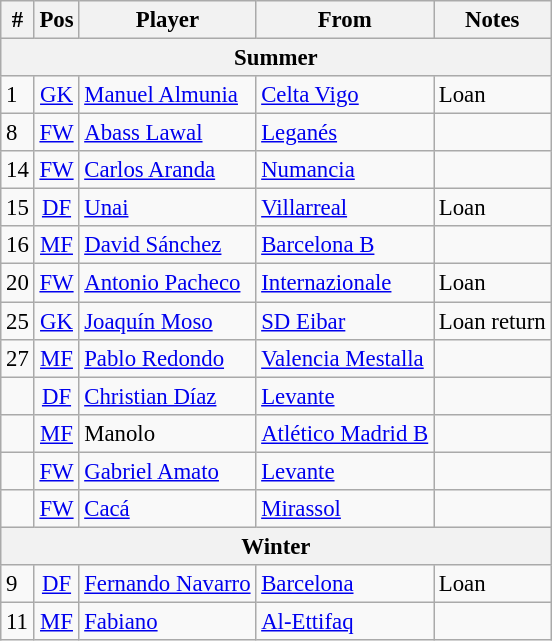<table class="wikitable" style="font-size:95%; text-align:left;">
<tr>
<th>#</th>
<th>Pos</th>
<th>Player</th>
<th>From</th>
<th>Notes</th>
</tr>
<tr>
<th colspan="5">Summer</th>
</tr>
<tr>
<td>1</td>
<td align="center"><a href='#'>GK</a></td>
<td> <a href='#'>Manuel Almunia</a></td>
<td> <a href='#'>Celta Vigo</a></td>
<td>Loan</td>
</tr>
<tr>
<td>8</td>
<td align="center"><a href='#'>FW</a></td>
<td> <a href='#'>Abass Lawal</a></td>
<td> <a href='#'>Leganés</a></td>
<td></td>
</tr>
<tr>
<td>14</td>
<td align="center"><a href='#'>FW</a></td>
<td> <a href='#'>Carlos Aranda</a></td>
<td> <a href='#'>Numancia</a></td>
<td></td>
</tr>
<tr>
<td>15</td>
<td align="center"><a href='#'>DF</a></td>
<td> <a href='#'>Unai</a></td>
<td> <a href='#'>Villarreal</a></td>
<td>Loan</td>
</tr>
<tr>
<td>16</td>
<td align="center"><a href='#'>MF</a></td>
<td> <a href='#'>David Sánchez</a></td>
<td> <a href='#'>Barcelona B</a></td>
<td></td>
</tr>
<tr>
<td>20</td>
<td align="center"><a href='#'>FW</a></td>
<td> <a href='#'>Antonio Pacheco</a></td>
<td> <a href='#'>Internazionale</a></td>
<td>Loan</td>
</tr>
<tr>
<td>25</td>
<td align="center"><a href='#'>GK</a></td>
<td> <a href='#'>Joaquín Moso</a></td>
<td> <a href='#'>SD Eibar</a></td>
<td>Loan return</td>
</tr>
<tr>
<td>27</td>
<td align="center"><a href='#'>MF</a></td>
<td> <a href='#'>Pablo Redondo</a></td>
<td> <a href='#'>Valencia Mestalla</a></td>
<td></td>
</tr>
<tr>
<td></td>
<td align="center"><a href='#'>DF</a></td>
<td> <a href='#'>Christian Díaz</a></td>
<td> <a href='#'>Levante</a></td>
<td></td>
</tr>
<tr>
<td></td>
<td align="center"><a href='#'>MF</a></td>
<td> Manolo</td>
<td> <a href='#'>Atlético Madrid B</a></td>
<td></td>
</tr>
<tr>
<td></td>
<td align="center"><a href='#'>FW</a></td>
<td> <a href='#'>Gabriel Amato</a></td>
<td> <a href='#'>Levante</a></td>
<td></td>
</tr>
<tr>
<td></td>
<td align="center"><a href='#'>FW</a></td>
<td> <a href='#'>Cacá</a></td>
<td> <a href='#'>Mirassol</a></td>
<td></td>
</tr>
<tr>
<th colspan="5">Winter</th>
</tr>
<tr>
<td>9</td>
<td align="center"><a href='#'>DF</a></td>
<td> <a href='#'>Fernando Navarro</a></td>
<td> <a href='#'>Barcelona</a></td>
<td>Loan</td>
</tr>
<tr>
<td>11</td>
<td align="center"><a href='#'>MF</a></td>
<td> <a href='#'>Fabiano</a></td>
<td> <a href='#'>Al-Ettifaq</a></td>
<td></td>
</tr>
</table>
